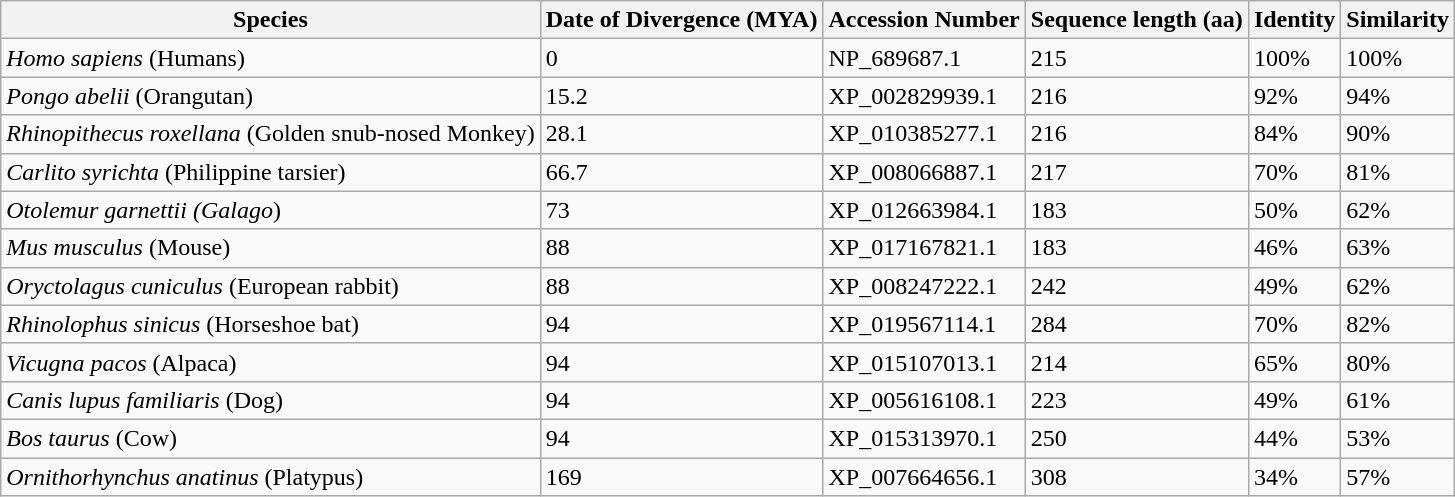<table class="wikitable mw-collapsible">
<tr>
<th>Species</th>
<th>Date of Divergence (MYA)</th>
<th>Accession Number</th>
<th>Sequence length (aa)</th>
<th>Identity</th>
<th>Similarity</th>
</tr>
<tr>
<td><em>Homo sapiens</em> (Humans)</td>
<td>0</td>
<td>NP_689687.1</td>
<td>215</td>
<td>100%</td>
<td>100%</td>
</tr>
<tr>
<td><em>Pongo abelii</em> (Orangutan)</td>
<td>15.2</td>
<td>XP_002829939.1</td>
<td>216</td>
<td>92%</td>
<td>94%</td>
</tr>
<tr>
<td><em>Rhinopithecus roxellana</em> (Golden snub-nosed Monkey)</td>
<td>28.1</td>
<td>XP_010385277.1</td>
<td>216</td>
<td>84%</td>
<td>90%</td>
</tr>
<tr>
<td><em>Carlito syrichta</em> (Philippine tarsier)</td>
<td>66.7</td>
<td>XP_008066887.1</td>
<td>217</td>
<td>70%</td>
<td>81%</td>
</tr>
<tr>
<td><em>Otolemur garnettii (Galago</em>)</td>
<td>73</td>
<td>XP_012663984.1</td>
<td>183</td>
<td>50%</td>
<td>62%</td>
</tr>
<tr>
<td><em>Mus musculus</em> (Mouse)</td>
<td>88</td>
<td>XP_017167821.1</td>
<td>183</td>
<td>46%</td>
<td>63%</td>
</tr>
<tr>
<td><em>Oryctolagus cuniculus</em> (European rabbit)</td>
<td>88</td>
<td>XP_008247222.1</td>
<td>242</td>
<td>49%</td>
<td>62%</td>
</tr>
<tr>
<td><em>Rhinolophus sinicus</em> (Horseshoe bat)</td>
<td>94</td>
<td>XP_019567114.1</td>
<td>284</td>
<td>70%</td>
<td>82%</td>
</tr>
<tr>
<td><em>Vicugna pacos</em> (Alpaca)</td>
<td>94</td>
<td>XP_015107013.1</td>
<td>214</td>
<td>65%</td>
<td>80%</td>
</tr>
<tr>
<td><em>Canis lupus familiaris</em> (Dog)</td>
<td>94</td>
<td>XP_005616108.1</td>
<td>223</td>
<td>49%</td>
<td>61%</td>
</tr>
<tr>
<td><em>Bos taurus</em> (Cow)</td>
<td>94</td>
<td>XP_015313970.1</td>
<td>250</td>
<td>44%</td>
<td>53%</td>
</tr>
<tr>
<td><em>Ornithorhynchus anatinus</em> (Platypus)</td>
<td>169</td>
<td>XP_007664656.1</td>
<td>308</td>
<td>34%</td>
<td>57%</td>
</tr>
</table>
